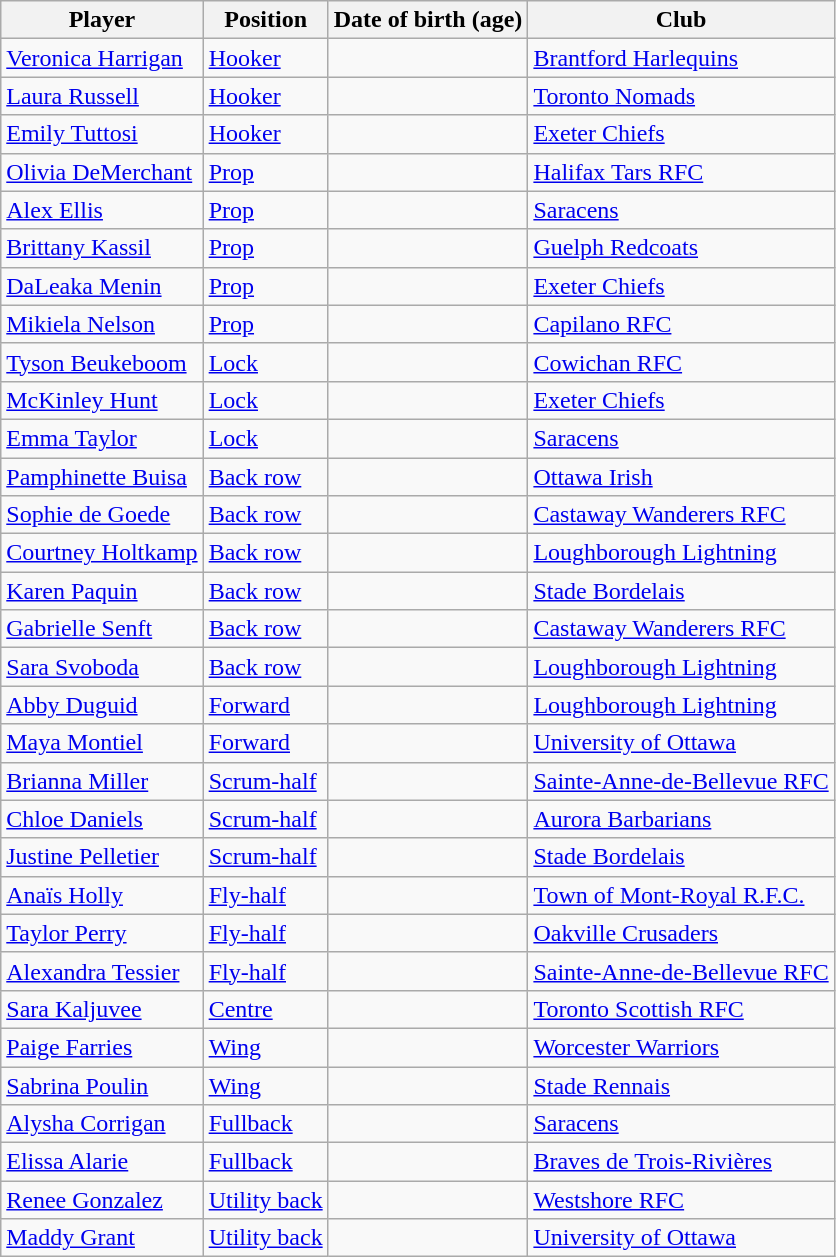<table class="wikitable sortable">
<tr>
<th>Player</th>
<th>Position</th>
<th>Date of birth (age)</th>
<th>Club</th>
</tr>
<tr>
<td><a href='#'>Veronica Harrigan</a></td>
<td><a href='#'>Hooker</a></td>
<td></td>
<td> <a href='#'>Brantford Harlequins</a></td>
</tr>
<tr>
<td><a href='#'>Laura Russell</a></td>
<td><a href='#'>Hooker</a></td>
<td></td>
<td> <a href='#'>Toronto Nomads</a></td>
</tr>
<tr>
<td><a href='#'>Emily Tuttosi</a></td>
<td><a href='#'>Hooker</a></td>
<td></td>
<td> <a href='#'>Exeter Chiefs</a></td>
</tr>
<tr>
<td><a href='#'>Olivia DeMerchant</a></td>
<td><a href='#'>Prop</a></td>
<td></td>
<td> <a href='#'>Halifax Tars RFC</a></td>
</tr>
<tr>
<td><a href='#'>Alex Ellis</a></td>
<td><a href='#'>Prop</a></td>
<td></td>
<td> <a href='#'>Saracens</a></td>
</tr>
<tr>
<td><a href='#'>Brittany Kassil</a></td>
<td><a href='#'>Prop</a></td>
<td></td>
<td> <a href='#'>Guelph Redcoats</a></td>
</tr>
<tr>
<td><a href='#'>DaLeaka Menin</a></td>
<td><a href='#'>Prop</a></td>
<td></td>
<td> <a href='#'>Exeter Chiefs</a></td>
</tr>
<tr>
<td><a href='#'>Mikiela Nelson</a></td>
<td><a href='#'>Prop</a></td>
<td></td>
<td> <a href='#'>Capilano RFC</a></td>
</tr>
<tr>
<td><a href='#'>Tyson Beukeboom</a></td>
<td><a href='#'>Lock</a></td>
<td></td>
<td> <a href='#'>Cowichan RFC</a></td>
</tr>
<tr>
<td><a href='#'>McKinley Hunt</a></td>
<td><a href='#'>Lock</a></td>
<td></td>
<td> <a href='#'>Exeter Chiefs</a></td>
</tr>
<tr>
<td><a href='#'>Emma Taylor</a></td>
<td><a href='#'>Lock</a></td>
<td></td>
<td> <a href='#'>Saracens</a></td>
</tr>
<tr>
<td><a href='#'>Pamphinette Buisa</a></td>
<td><a href='#'>Back row</a></td>
<td></td>
<td> <a href='#'>Ottawa Irish</a></td>
</tr>
<tr>
<td><a href='#'>Sophie de Goede</a></td>
<td><a href='#'>Back row</a></td>
<td></td>
<td> <a href='#'>Castaway Wanderers RFC</a></td>
</tr>
<tr>
<td><a href='#'>Courtney Holtkamp</a></td>
<td><a href='#'>Back row</a></td>
<td></td>
<td> <a href='#'>Loughborough Lightning</a></td>
</tr>
<tr>
<td><a href='#'>Karen Paquin</a></td>
<td><a href='#'>Back row</a></td>
<td></td>
<td> <a href='#'>Stade Bordelais</a></td>
</tr>
<tr>
<td><a href='#'>Gabrielle Senft</a></td>
<td><a href='#'>Back row</a></td>
<td></td>
<td> <a href='#'>Castaway Wanderers RFC</a></td>
</tr>
<tr>
<td><a href='#'>Sara Svoboda</a></td>
<td><a href='#'>Back row</a></td>
<td></td>
<td> <a href='#'>Loughborough Lightning</a></td>
</tr>
<tr>
<td><a href='#'>Abby Duguid</a></td>
<td><a href='#'>Forward</a></td>
<td></td>
<td> <a href='#'>Loughborough Lightning</a></td>
</tr>
<tr>
<td><a href='#'>Maya Montiel</a></td>
<td><a href='#'>Forward</a></td>
<td></td>
<td> <a href='#'>University of Ottawa</a></td>
</tr>
<tr>
<td><a href='#'>Brianna Miller</a></td>
<td><a href='#'>Scrum-half</a></td>
<td></td>
<td> <a href='#'>Sainte-Anne-de-Bellevue RFC</a></td>
</tr>
<tr>
<td><a href='#'>Chloe Daniels</a></td>
<td><a href='#'>Scrum-half</a></td>
<td></td>
<td> <a href='#'>Aurora Barbarians</a></td>
</tr>
<tr>
<td><a href='#'>Justine Pelletier</a></td>
<td><a href='#'>Scrum-half</a></td>
<td></td>
<td> <a href='#'>Stade Bordelais</a></td>
</tr>
<tr>
<td><a href='#'>Anaïs Holly</a></td>
<td><a href='#'>Fly-half</a></td>
<td></td>
<td> <a href='#'>Town of Mont-Royal R.F.C.</a></td>
</tr>
<tr>
<td><a href='#'>Taylor Perry</a></td>
<td><a href='#'>Fly-half</a></td>
<td></td>
<td> <a href='#'>Oakville Crusaders</a></td>
</tr>
<tr>
<td><a href='#'>Alexandra Tessier</a></td>
<td><a href='#'>Fly-half</a></td>
<td></td>
<td> <a href='#'>Sainte-Anne-de-Bellevue RFC</a></td>
</tr>
<tr>
<td><a href='#'>Sara Kaljuvee</a></td>
<td><a href='#'>Centre</a></td>
<td></td>
<td> <a href='#'>Toronto Scottish RFC</a></td>
</tr>
<tr>
<td><a href='#'>Paige Farries</a></td>
<td><a href='#'>Wing</a></td>
<td></td>
<td> <a href='#'>Worcester Warriors</a></td>
</tr>
<tr>
<td><a href='#'>Sabrina Poulin</a></td>
<td><a href='#'>Wing</a></td>
<td></td>
<td> <a href='#'>Stade Rennais</a></td>
</tr>
<tr>
<td><a href='#'>Alysha Corrigan</a></td>
<td><a href='#'>Fullback</a></td>
<td></td>
<td> <a href='#'>Saracens</a></td>
</tr>
<tr>
<td><a href='#'>Elissa Alarie</a></td>
<td><a href='#'>Fullback</a></td>
<td></td>
<td> <a href='#'>Braves de Trois-Rivières</a></td>
</tr>
<tr>
<td><a href='#'>Renee Gonzalez</a></td>
<td><a href='#'>Utility back</a></td>
<td></td>
<td> <a href='#'>Westshore RFC</a></td>
</tr>
<tr>
<td><a href='#'>Maddy Grant</a></td>
<td><a href='#'>Utility back</a></td>
<td></td>
<td> <a href='#'>University of Ottawa</a></td>
</tr>
</table>
